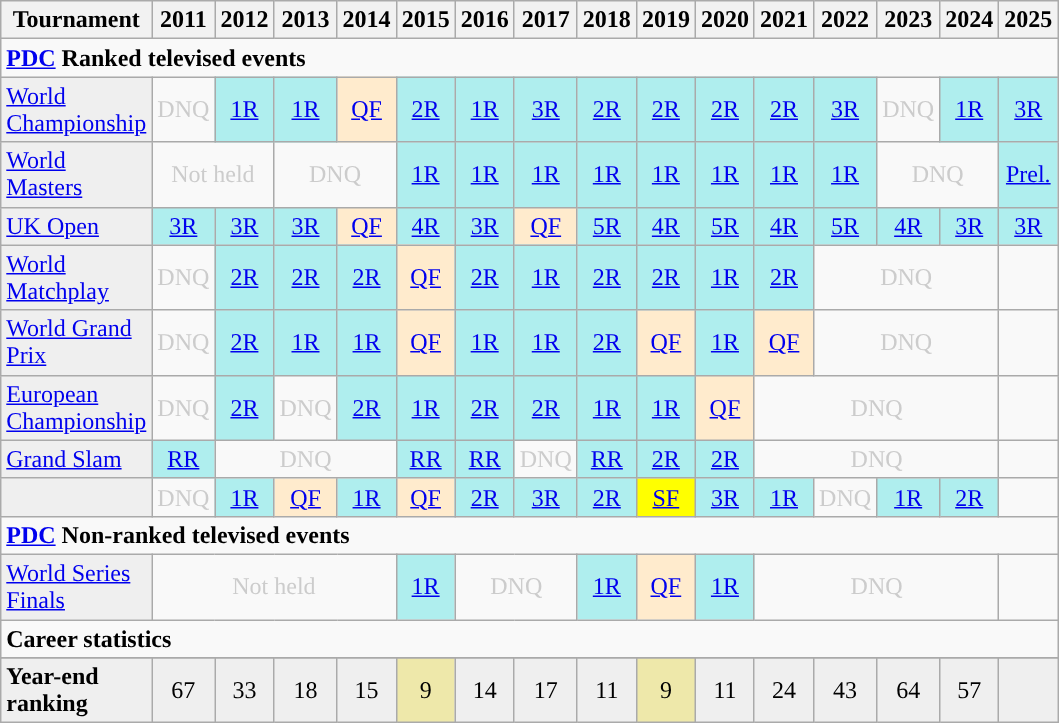<table class="wikitable" style="width:50%; margin:0">
<tr>
<th>Tournament</th>
<th>2011</th>
<th>2012</th>
<th>2013</th>
<th>2014</th>
<th>2015</th>
<th>2016</th>
<th>2017</th>
<th>2018</th>
<th>2019</th>
<th>2020</th>
<th>2021</th>
<th>2022</th>
<th>2023</th>
<th>2024</th>
<th>2025</th>
</tr>
<tr>
<td colspan="31" align="left"><strong><a href='#'>PDC</a> Ranked televised events</strong></td>
</tr>
<tr>
<td style="background:#efefef;"><a href='#'>World Championship</a></td>
<td style="text-align:center; color:#ccc;">DNQ</td>
<td style="text-align:center; background:#afeeee;"><a href='#'>1R</a></td>
<td style="text-align:center; background:#afeeee;"><a href='#'>1R</a></td>
<td style="text-align:center; background:#ffebcd;"><a href='#'>QF</a></td>
<td style="text-align:center; background:#afeeee;"><a href='#'>2R</a></td>
<td style="text-align:center; background:#afeeee;"><a href='#'>1R</a></td>
<td style="text-align:center; background:#afeeee;"><a href='#'>3R</a></td>
<td style="text-align:center; background:#afeeee;"><a href='#'>2R</a></td>
<td style="text-align:center; background:#afeeee;"><a href='#'>2R</a></td>
<td style="text-align:center; background:#afeeee;"><a href='#'>2R</a></td>
<td style="text-align:center; background:#afeeee;"><a href='#'>2R</a></td>
<td style="text-align:center; background:#afeeee;"><a href='#'>3R</a></td>
<td style="text-align:center; color:#ccc;">DNQ</td>
<td style="text-align:center; background:#afeeee;"><a href='#'>1R</a></td>
<td style="text-align:center; background:#afeeee;"><a href='#'>3R</a></td>
</tr>
<tr>
<td style="background:#efefef;"><a href='#'>World Masters</a></td>
<td colspan="2" style="text-align:center; color:#ccc;">Not held</td>
<td colspan="2" style="text-align:center; color:#ccc;">DNQ</td>
<td style="text-align:center; background:#afeeee;"><a href='#'>1R</a></td>
<td style="text-align:center; background:#afeeee;"><a href='#'>1R</a></td>
<td style="text-align:center; background:#afeeee;"><a href='#'>1R</a></td>
<td style="text-align:center; background:#afeeee;"><a href='#'>1R</a></td>
<td style="text-align:center; background:#afeeee;"><a href='#'>1R</a></td>
<td style="text-align:center; background:#afeeee;"><a href='#'>1R</a></td>
<td style="text-align:center; background:#afeeee;"><a href='#'>1R</a></td>
<td style="text-align:center; background:#afeeee;"><a href='#'>1R</a></td>
<td colspan="2" style="text-align:center; color:#ccc;">DNQ</td>
<td style="text-align:center; background:#afeeee;"><a href='#'>Prel.</a></td>
</tr>
<tr>
<td style="background:#efefef;"><a href='#'>UK Open</a></td>
<td style="text-align:center; background:#afeeee;"><a href='#'>3R</a></td>
<td style="text-align:center; background:#afeeee;"><a href='#'>3R</a></td>
<td style="text-align:center; background:#afeeee;"><a href='#'>3R</a></td>
<td style="text-align:center; background:#ffebcd;"><a href='#'>QF</a></td>
<td style="text-align:center; background:#afeeee;"><a href='#'>4R</a></td>
<td style="text-align:center; background:#afeeee;"><a href='#'>3R</a></td>
<td style="text-align:center; background:#ffebcd;"><a href='#'>QF</a></td>
<td style="text-align:center; background:#afeeee;"><a href='#'>5R</a></td>
<td style="text-align:center; background:#afeeee;"><a href='#'>4R</a></td>
<td style="text-align:center; background:#afeeee;"><a href='#'>5R</a></td>
<td style="text-align:center; background:#afeeee;"><a href='#'>4R</a></td>
<td style="text-align:center; background:#afeeee;"><a href='#'>5R</a></td>
<td style="text-align:center; background:#afeeee;"><a href='#'>4R</a></td>
<td style="text-align:center; background:#afeeee;"><a href='#'>3R</a></td>
<td style="text-align:center; background:#afeeee;"><a href='#'>3R</a></td>
</tr>
<tr>
<td style="background:#efefef;"><a href='#'>World Matchplay</a></td>
<td style="text-align:center; color:#ccc;">DNQ</td>
<td style="text-align:center; background:#afeeee;"><a href='#'>2R</a></td>
<td style="text-align:center; background:#afeeee;"><a href='#'>2R</a></td>
<td style="text-align:center; background:#afeeee;"><a href='#'>2R</a></td>
<td style="text-align:center; background:#ffebcd;"><a href='#'>QF</a></td>
<td style="text-align:center; background:#afeeee;"><a href='#'>2R</a></td>
<td style="text-align:center; background:#afeeee;"><a href='#'>1R</a></td>
<td style="text-align:center; background:#afeeee;"><a href='#'>2R</a></td>
<td style="text-align:center; background:#afeeee;"><a href='#'>2R</a></td>
<td style="text-align:center; background:#afeeee;"><a href='#'>1R</a></td>
<td style="text-align:center; background:#afeeee;"><a href='#'>2R</a></td>
<td colspan="3" style="text-align:center; color:#ccc;">DNQ</td>
<td></td>
</tr>
<tr>
<td style="background:#efefef;"><a href='#'>World Grand Prix</a></td>
<td style="text-align:center; color:#ccc;">DNQ</td>
<td style="text-align:center; background:#afeeee;"><a href='#'>2R</a></td>
<td style="text-align:center; background:#afeeee;"><a href='#'>1R</a></td>
<td style="text-align:center; background:#afeeee;"><a href='#'>1R</a></td>
<td style="text-align:center; background:#ffebcd;"><a href='#'>QF</a></td>
<td style="text-align:center; background:#afeeee;"><a href='#'>1R</a></td>
<td style="text-align:center; background:#afeeee;"><a href='#'>1R</a></td>
<td style="text-align:center; background:#afeeee;"><a href='#'>2R</a></td>
<td style="text-align:center; background:#ffebcd;"><a href='#'>QF</a></td>
<td style="text-align:center; background:#afeeee;"><a href='#'>1R</a></td>
<td style="text-align:center; background:#ffebcd;"><a href='#'>QF</a></td>
<td colspan="3" style="text-align:center; color:#ccc;">DNQ</td>
<td></td>
</tr>
<tr>
<td style="background:#efefef;"><a href='#'>European Championship</a></td>
<td style="text-align:center; color:#ccc;">DNQ</td>
<td style="text-align:center; background:#afeeee;"><a href='#'>2R</a></td>
<td style="text-align:center; color:#ccc;">DNQ</td>
<td style="text-align:center; background:#afeeee;"><a href='#'>2R</a></td>
<td style="text-align:center; background:#afeeee;"><a href='#'>1R</a></td>
<td style="text-align:center; background:#afeeee;"><a href='#'>2R</a></td>
<td style="text-align:center; background:#afeeee;"><a href='#'>2R</a></td>
<td style="text-align:center; background:#afeeee;"><a href='#'>1R</a></td>
<td style="text-align:center; background:#afeeee;"><a href='#'>1R</a></td>
<td style="text-align:center; background:#ffebcd;"><a href='#'>QF</a></td>
<td colspan="4" style="text-align:center; color:#ccc;">DNQ</td>
<td></td>
</tr>
<tr>
<td style="background:#efefef;"><a href='#'>Grand Slam</a></td>
<td style="text-align:center; background:#afeeee;"><a href='#'>RR</a></td>
<td colspan="3" style="text-align:center; color:#ccc;">DNQ</td>
<td style="text-align:center; background:#afeeee;"><a href='#'>RR</a></td>
<td style="text-align:center; background:#afeeee;"><a href='#'>RR</a></td>
<td style="text-align:center; color:#ccc;">DNQ</td>
<td style="text-align:center; background:#afeeee;"><a href='#'>RR</a></td>
<td style="text-align:center; background:#afeeee;"><a href='#'>2R</a></td>
<td style="text-align:center; background:#afeeee;"><a href='#'>2R</a></td>
<td colspan="4" style="text-align:center; color:#ccc;">DNQ</td>
<td></td>
</tr>
<tr>
<td style="background:#efefef;"></td>
<td style="text-align:center; color:#ccc;">DNQ</td>
<td style="text-align:center; background:#afeeee;"><a href='#'>1R</a></td>
<td style="text-align:center; background:#ffebcd;"><a href='#'>QF</a></td>
<td style="text-align:center; background:#afeeee;"><a href='#'>1R</a></td>
<td style="text-align:center; background:#ffebcd;"><a href='#'>QF</a></td>
<td style="text-align:center; background:#afeeee;"><a href='#'>2R</a></td>
<td style="text-align:center; background:#afeeee;"><a href='#'>3R</a></td>
<td style="text-align:center; background:#afeeee;"><a href='#'>2R</a></td>
<td align="center" style="background:yellow;"><a href='#'>SF</a></td>
<td style="text-align:center; background:#afeeee;"><a href='#'>3R</a></td>
<td style="text-align:center; background:#afeeee;"><a href='#'>1R</a></td>
<td style="text-align:center; color:#ccc;">DNQ</td>
<td style="text-align:center; background:#afeeee;"><a href='#'>1R</a></td>
<td style="text-align:center; background:#afeeee;"><a href='#'>2R</a></td>
<td></td>
</tr>
<tr>
<td colspan="29" align="left"><strong><a href='#'>PDC</a> Non-ranked televised events</strong></td>
</tr>
<tr>
<td style="background:#efefef;" align=left><a href='#'>World Series Finals</a></td>
<td colspan="4" style="text-align:center; color:#ccc;">Not held</td>
<td style="text-align:center; background:#afeeee;"><a href='#'>1R</a></td>
<td colspan="2" style="text-align:center; color:#ccc;">DNQ</td>
<td style="text-align:center; background:#afeeee;"><a href='#'>1R</a></td>
<td style="text-align:center; background:#ffebcd;"><a href='#'>QF</a></td>
<td style="text-align:center; background:#afeeee;"><a href='#'>1R</a></td>
<td colspan="4" style="text-align:center; color:#ccc;">DNQ</td>
<td></td>
</tr>
<tr>
<td colspan="35" align="left"><strong>Career statistics</strong></td>
</tr>
<tr>
</tr>
<tr bgcolor="efefef">
<td align="left"><strong>Year-end ranking</strong></td>
<td style="text-align:center;">67</td>
<td style="text-align:center;">33</td>
<td style="text-align:center;">18</td>
<td style="text-align:center;">15</td>
<td style="text-align:center; background:#eee8aa;">9</td>
<td style="text-align:center;">14</td>
<td style="text-align:center;">17</td>
<td style="text-align:center;">11</td>
<td style="text-align:center; background:#eee8aa;">9</td>
<td style="text-align:center;">11</td>
<td style="text-align:center;">24</td>
<td style="text-align:center;">43</td>
<td style="text-align:center;">64</td>
<td style="text-align:center;">57</td>
<td></td>
</tr>
</table>
